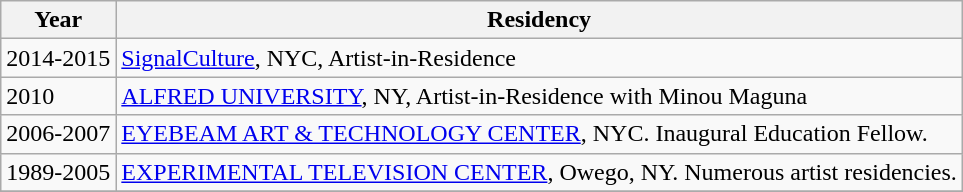<table class="wikitable">
<tr>
<th>Year</th>
<th>Residency</th>
</tr>
<tr>
<td>2014-2015</td>
<td><a href='#'>SignalCulture</a>, NYC, Artist-in-Residence</td>
</tr>
<tr>
<td>2010</td>
<td><a href='#'>ALFRED UNIVERSITY</a>, NY, Artist-in-Residence with Minou Maguna</td>
</tr>
<tr>
<td>2006-2007</td>
<td><a href='#'>EYEBEAM ART & TECHNOLOGY CENTER</a>, NYC. Inaugural Education Fellow.</td>
</tr>
<tr>
<td>1989-2005</td>
<td><a href='#'>EXPERIMENTAL TELEVISION CENTER</a>, Owego, NY. Numerous artist residencies.</td>
</tr>
<tr>
</tr>
</table>
